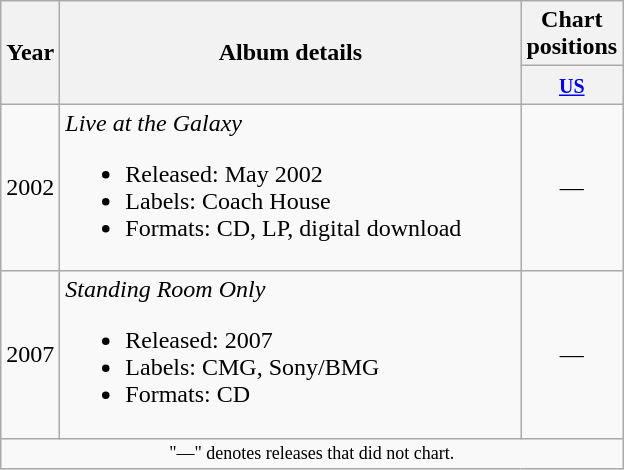<table class="wikitable" border="1">
<tr>
<th rowspan="2">Year</th>
<th rowspan="2" width="300">Album details</th>
<th colspan="1">Chart positions</th>
</tr>
<tr>
<th style="width:50px;"><small><a href='#'>US</a></small><br></th>
</tr>
<tr>
<td>2002</td>
<td><em>Live at the Galaxy</em><br><ul><li>Released: May 2002</li><li>Labels: Coach House</li><li>Formats: CD, LP, digital download</li></ul></td>
<td align="center">—</td>
</tr>
<tr>
<td>2007</td>
<td><em>Standing Room Only</em><br><ul><li>Released: 2007</li><li>Labels: CMG, Sony/BMG</li><li>Formats: CD</li></ul></td>
<td align="center">—</td>
</tr>
<tr>
<td colspan="3" style="text-align:center; font-size:9pt;">"—" denotes releases that did not chart.</td>
</tr>
</table>
